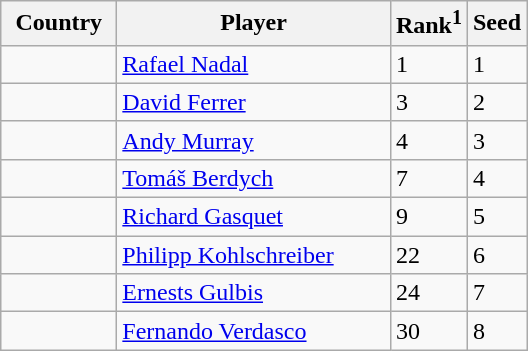<table class="sortable wikitable">
<tr>
<th width=70>Country</th>
<th width=175>Player</th>
<th>Rank<sup>1</sup></th>
<th>Seed</th>
</tr>
<tr>
<td></td>
<td><a href='#'>Rafael Nadal</a></td>
<td>1</td>
<td>1</td>
</tr>
<tr>
<td></td>
<td><a href='#'>David Ferrer</a></td>
<td>3</td>
<td>2</td>
</tr>
<tr>
<td></td>
<td><a href='#'>Andy Murray</a></td>
<td>4</td>
<td>3</td>
</tr>
<tr>
<td></td>
<td><a href='#'>Tomáš Berdych</a></td>
<td>7</td>
<td>4</td>
</tr>
<tr>
<td></td>
<td><a href='#'>Richard Gasquet</a></td>
<td>9</td>
<td>5</td>
</tr>
<tr>
<td></td>
<td><a href='#'>Philipp Kohlschreiber</a></td>
<td>22</td>
<td>6</td>
</tr>
<tr>
<td></td>
<td><a href='#'>Ernests Gulbis</a></td>
<td>24</td>
<td>7</td>
</tr>
<tr>
<td></td>
<td><a href='#'>Fernando Verdasco</a></td>
<td>30</td>
<td>8</td>
</tr>
</table>
